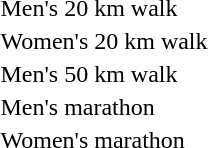<table>
<tr>
<td>Men's 20 km walk<br></td>
<td></td>
<td></td>
<td></td>
</tr>
<tr>
<td>Women's 20 km walk<br></td>
<td></td>
<td></td>
<td></td>
</tr>
<tr>
<td>Men's 50 km walk<br></td>
<td></td>
<td></td>
<td></td>
</tr>
<tr>
<td>Men's marathon<br></td>
<td></td>
<td></td>
<td></td>
</tr>
<tr>
<td>Women's marathon<br></td>
<td></td>
<td></td>
<td></td>
</tr>
</table>
